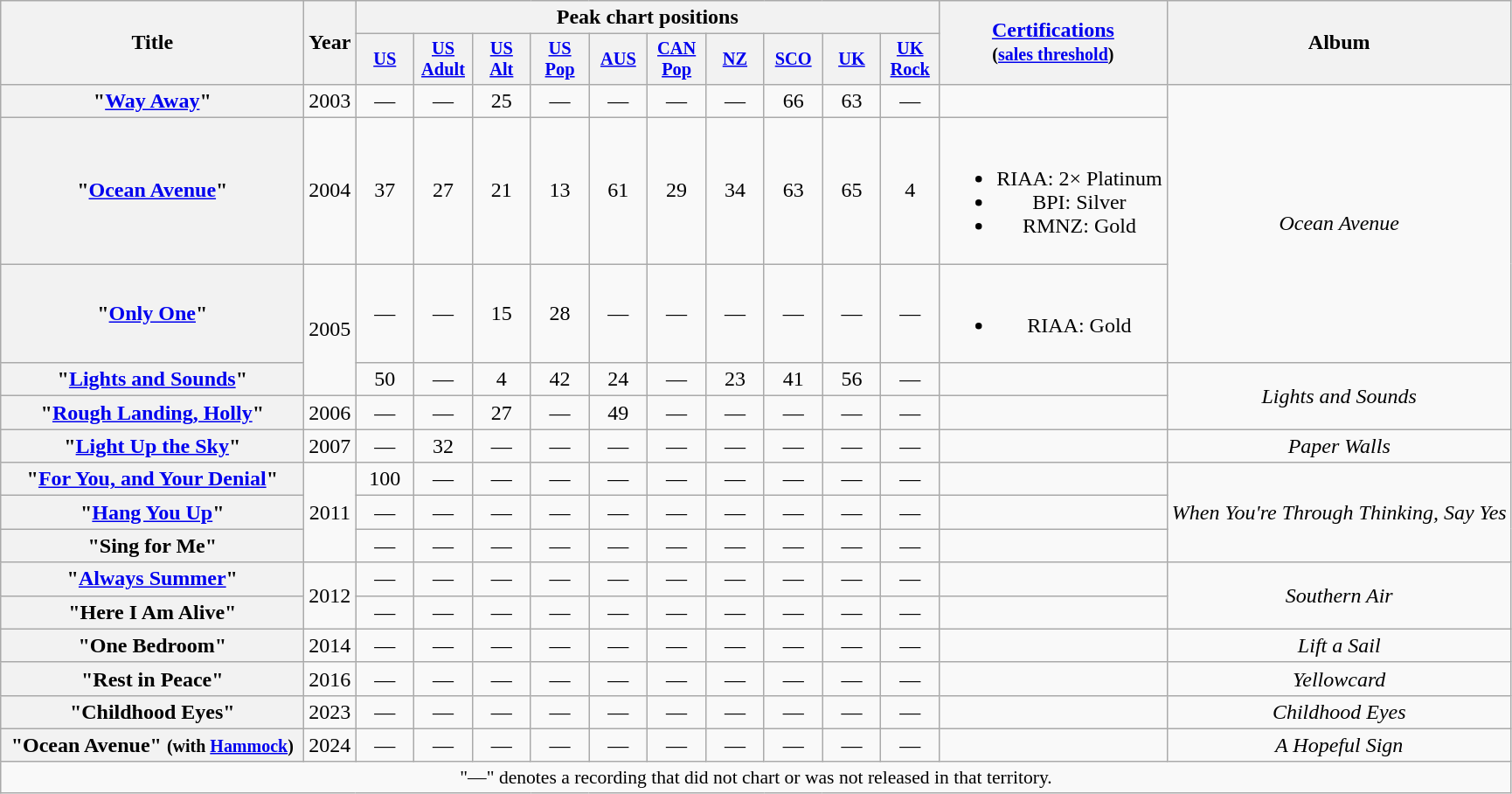<table class="wikitable plainrowheaders" style="text-align:center;" border="1">
<tr>
<th scope="col" rowspan="2" style="width:14em;">Title</th>
<th scope="col" rowspan="2">Year</th>
<th scope="col" colspan="10">Peak chart positions</th>
<th scope="col" rowspan="2"><a href='#'>Certifications</a><br><small>(<a href='#'>sales threshold</a>)</small></th>
<th scope="col" rowspan="2">Album</th>
</tr>
<tr>
<th scope="col" style="width:2.8em;font-size:85%;"><a href='#'>US</a><br></th>
<th scope="col" style="width:2.8em;font-size:85%;"><a href='#'>US Adult</a><br></th>
<th scope="col" style="width:2.8em;font-size:85%;"><a href='#'>US<br>Alt</a><br></th>
<th scope="col" style="width:2.8em;font-size:85%;"><a href='#'>US<br>Pop</a><br></th>
<th scope="col" style="width:2.8em;font-size:85%;"><a href='#'>AUS</a><br></th>
<th scope="col" style="width:2.8em;font-size:85%;"><a href='#'>CAN<br>Pop</a><br></th>
<th scope="col" style="width:2.8em;font-size:85%;"><a href='#'>NZ</a><br></th>
<th scope="col" style="width:2.8em;font-size:85%;"><a href='#'>SCO</a><br></th>
<th scope="col" style="width:2.8em;font-size:85%;"><a href='#'>UK</a><br></th>
<th scope="col" style="width:2.8em;font-size:85%;"><a href='#'>UK<br>Rock</a><br></th>
</tr>
<tr>
<th scope="row">"<a href='#'>Way Away</a>"</th>
<td>2003</td>
<td>—</td>
<td>—</td>
<td>25</td>
<td>—</td>
<td>—</td>
<td>—</td>
<td>—</td>
<td>66</td>
<td>63</td>
<td>—</td>
<td></td>
<td rowspan="3"><em>Ocean Avenue</em></td>
</tr>
<tr>
<th scope="row">"<a href='#'>Ocean Avenue</a>"</th>
<td>2004</td>
<td>37</td>
<td>27</td>
<td>21</td>
<td>13</td>
<td>61</td>
<td>29</td>
<td>34</td>
<td>63</td>
<td>65</td>
<td>4</td>
<td><br><ul><li>RIAA: 2× Platinum</li><li>BPI: Silver</li><li>RMNZ: Gold</li></ul></td>
</tr>
<tr>
<th scope="row">"<a href='#'>Only One</a>"</th>
<td rowspan="2">2005</td>
<td>—</td>
<td>—</td>
<td>15</td>
<td>28</td>
<td>—</td>
<td>—</td>
<td>—</td>
<td>—</td>
<td>—</td>
<td>—</td>
<td><br><ul><li>RIAA: Gold</li></ul></td>
</tr>
<tr>
<th scope="row">"<a href='#'>Lights and Sounds</a>"</th>
<td>50</td>
<td>—</td>
<td>4</td>
<td>42</td>
<td>24</td>
<td>—</td>
<td>23</td>
<td>41</td>
<td>56</td>
<td>—</td>
<td></td>
<td rowspan="2"><em>Lights and Sounds</em></td>
</tr>
<tr>
<th scope="row">"<a href='#'>Rough Landing, Holly</a>"</th>
<td>2006</td>
<td>—</td>
<td>—</td>
<td>27</td>
<td>—</td>
<td>49</td>
<td>—</td>
<td>—</td>
<td>—</td>
<td>—</td>
<td>—</td>
<td></td>
</tr>
<tr>
<th scope="row">"<a href='#'>Light Up the Sky</a>"</th>
<td>2007</td>
<td>—</td>
<td>32</td>
<td>—</td>
<td>—</td>
<td>—</td>
<td>—</td>
<td>—</td>
<td>—</td>
<td>—</td>
<td>—</td>
<td></td>
<td><em>Paper Walls</em></td>
</tr>
<tr>
<th scope="row">"<a href='#'>For You, and Your Denial</a>"</th>
<td rowspan="3">2011</td>
<td>100</td>
<td>—</td>
<td>—</td>
<td>—</td>
<td>—</td>
<td>—</td>
<td>—</td>
<td>—</td>
<td>—</td>
<td>—</td>
<td></td>
<td rowspan="3"><em>When You're Through Thinking, Say Yes</em></td>
</tr>
<tr>
<th scope="row">"<a href='#'>Hang You Up</a>"</th>
<td>—</td>
<td>—</td>
<td>—</td>
<td>—</td>
<td>—</td>
<td>—</td>
<td>—</td>
<td>—</td>
<td>—</td>
<td>—</td>
<td></td>
</tr>
<tr>
<th scope="row">"Sing for Me"</th>
<td>—</td>
<td>—</td>
<td>—</td>
<td>—</td>
<td>—</td>
<td>—</td>
<td>—</td>
<td>—</td>
<td>—</td>
<td>—</td>
<td></td>
</tr>
<tr>
<th scope="row">"<a href='#'>Always Summer</a>"</th>
<td rowspan="2">2012</td>
<td>—</td>
<td>—</td>
<td>—</td>
<td>—</td>
<td>—</td>
<td>—</td>
<td>—</td>
<td>—</td>
<td>—</td>
<td>—</td>
<td></td>
<td rowspan="2"><em>Southern Air</em></td>
</tr>
<tr>
<th scope="row">"Here I Am Alive"</th>
<td>—</td>
<td>—</td>
<td>—</td>
<td>—</td>
<td>—</td>
<td>—</td>
<td>—</td>
<td>—</td>
<td>—</td>
<td>—</td>
<td></td>
</tr>
<tr>
<th scope="row">"One Bedroom"</th>
<td>2014</td>
<td>—</td>
<td>—</td>
<td>—</td>
<td>—</td>
<td>—</td>
<td>—</td>
<td>—</td>
<td>—</td>
<td>—</td>
<td>—</td>
<td></td>
<td><em>Lift a Sail</em></td>
</tr>
<tr>
<th scope="row">"Rest in Peace"</th>
<td>2016</td>
<td>—</td>
<td>—</td>
<td>—</td>
<td>—</td>
<td>—</td>
<td>—</td>
<td>—</td>
<td>—</td>
<td>—</td>
<td>—</td>
<td></td>
<td><em>Yellowcard</em></td>
</tr>
<tr>
<th scope="row">"Childhood Eyes"</th>
<td>2023</td>
<td>—</td>
<td>—</td>
<td>—</td>
<td>—</td>
<td>—</td>
<td>—</td>
<td>—</td>
<td>—</td>
<td>—</td>
<td>—</td>
<td></td>
<td><em>Childhood Eyes</em></td>
</tr>
<tr>
<th scope="row">"Ocean Avenue" <small>(with <a href='#'>Hammock</a>)</small></th>
<td>2024</td>
<td>—</td>
<td>—</td>
<td>—</td>
<td>—</td>
<td>—</td>
<td>—</td>
<td>—</td>
<td>—</td>
<td>—</td>
<td>—</td>
<td></td>
<td><em>A Hopeful Sign</em></td>
</tr>
<tr>
<td colspan="15" style="font-size:90%">"—" denotes a recording that did not chart or was not released in that territory.</td>
</tr>
</table>
